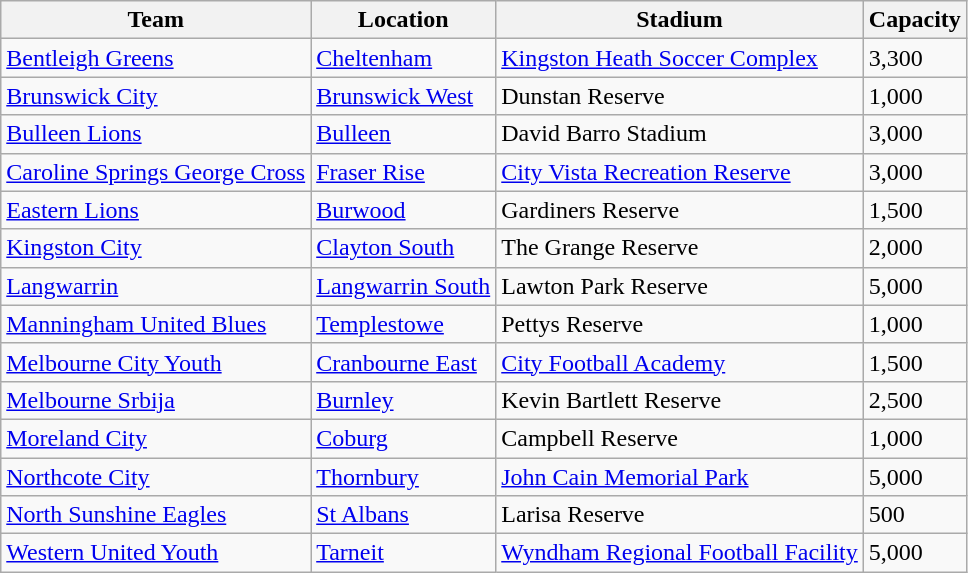<table class="wikitable sortable">
<tr>
<th>Team</th>
<th>Location</th>
<th>Stadium</th>
<th>Capacity</th>
</tr>
<tr>
<td><a href='#'>Bentleigh Greens</a></td>
<td><a href='#'>Cheltenham</a></td>
<td><a href='#'>Kingston Heath Soccer Complex</a></td>
<td>3,300</td>
</tr>
<tr>
<td><a href='#'>Brunswick City</a></td>
<td><a href='#'>Brunswick West</a></td>
<td>Dunstan Reserve</td>
<td>1,000</td>
</tr>
<tr>
<td><a href='#'>Bulleen Lions</a></td>
<td><a href='#'>Bulleen</a></td>
<td>David Barro Stadium</td>
<td>3,000</td>
</tr>
<tr>
<td><a href='#'>Caroline Springs George Cross</a></td>
<td><a href='#'>Fraser Rise</a></td>
<td><a href='#'>City Vista Recreation Reserve</a></td>
<td>3,000</td>
</tr>
<tr>
<td><a href='#'>Eastern Lions</a></td>
<td><a href='#'>Burwood</a></td>
<td>Gardiners Reserve</td>
<td>1,500</td>
</tr>
<tr>
<td><a href='#'>Kingston City</a></td>
<td><a href='#'>Clayton South</a></td>
<td>The Grange Reserve</td>
<td>2,000</td>
</tr>
<tr>
<td><a href='#'>Langwarrin</a></td>
<td><a href='#'>Langwarrin South</a></td>
<td>Lawton Park Reserve</td>
<td>5,000</td>
</tr>
<tr>
<td><a href='#'>Manningham United Blues</a></td>
<td><a href='#'>Templestowe</a></td>
<td>Pettys Reserve</td>
<td>1,000</td>
</tr>
<tr>
<td><a href='#'>Melbourne City Youth</a></td>
<td><a href='#'>Cranbourne East</a></td>
<td><a href='#'>City Football Academy</a></td>
<td>1,500</td>
</tr>
<tr>
<td><a href='#'>Melbourne Srbija</a></td>
<td><a href='#'>Burnley</a></td>
<td>Kevin Bartlett Reserve</td>
<td>2,500</td>
</tr>
<tr>
<td><a href='#'>Moreland City</a></td>
<td><a href='#'>Coburg</a></td>
<td>Campbell Reserve</td>
<td>1,000</td>
</tr>
<tr>
<td><a href='#'>Northcote City</a></td>
<td><a href='#'>Thornbury</a></td>
<td><a href='#'>John Cain Memorial Park</a></td>
<td>5,000</td>
</tr>
<tr>
<td><a href='#'>North Sunshine Eagles</a></td>
<td><a href='#'>St Albans</a></td>
<td>Larisa Reserve</td>
<td>500</td>
</tr>
<tr>
<td><a href='#'>Western United Youth</a></td>
<td><a href='#'>Tarneit</a></td>
<td><a href='#'>Wyndham Regional Football Facility</a></td>
<td>5,000</td>
</tr>
</table>
